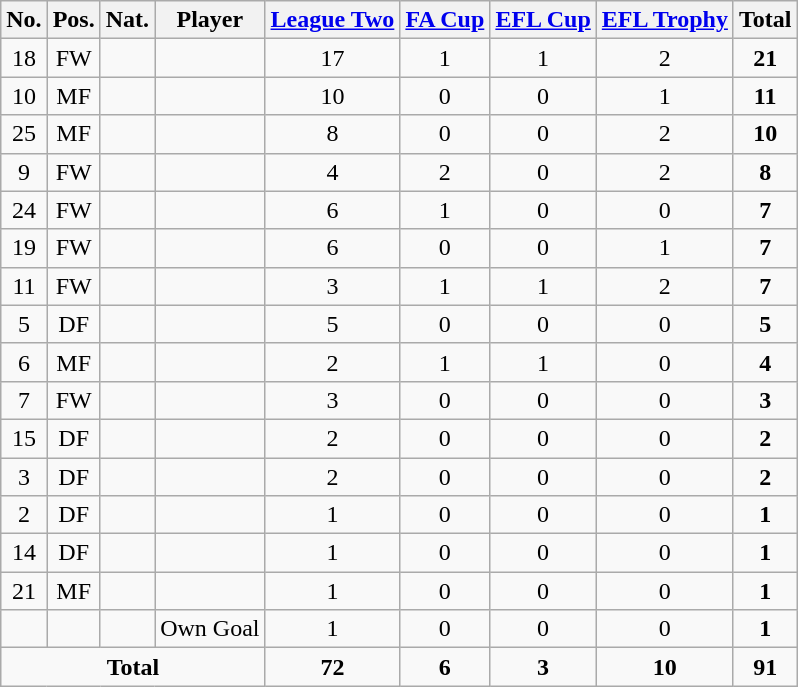<table class="wikitable sortable" style="text-align:center">
<tr>
<th>No.</th>
<th>Pos.</th>
<th>Nat.</th>
<th>Player</th>
<th><a href='#'>League Two</a></th>
<th><a href='#'>FA Cup</a></th>
<th><a href='#'>EFL Cup</a></th>
<th><a href='#'>EFL Trophy</a></th>
<th>Total</th>
</tr>
<tr>
<td>18</td>
<td>FW</td>
<td></td>
<td align=left></td>
<td>17</td>
<td>1</td>
<td>1</td>
<td>2</td>
<td><strong>21</strong></td>
</tr>
<tr>
<td>10</td>
<td>MF</td>
<td></td>
<td align=left></td>
<td>10</td>
<td>0</td>
<td>0</td>
<td>1</td>
<td><strong>11</strong></td>
</tr>
<tr>
<td>25</td>
<td>MF</td>
<td></td>
<td align=left></td>
<td>8</td>
<td>0</td>
<td>0</td>
<td>2</td>
<td><strong>10</strong></td>
</tr>
<tr>
<td>9</td>
<td>FW</td>
<td></td>
<td align=left></td>
<td>4</td>
<td>2</td>
<td>0</td>
<td>2</td>
<td><strong>8</strong></td>
</tr>
<tr>
<td>24</td>
<td>FW</td>
<td></td>
<td align=left></td>
<td>6</td>
<td>1</td>
<td>0</td>
<td>0</td>
<td><strong>7</strong></td>
</tr>
<tr>
<td>19</td>
<td>FW</td>
<td></td>
<td align=left></td>
<td>6</td>
<td>0</td>
<td>0</td>
<td>1</td>
<td><strong>7</strong></td>
</tr>
<tr>
<td>11</td>
<td>FW</td>
<td></td>
<td align=left></td>
<td>3</td>
<td>1</td>
<td>1</td>
<td>2</td>
<td><strong>7</strong></td>
</tr>
<tr>
<td>5</td>
<td>DF</td>
<td></td>
<td align=left></td>
<td>5</td>
<td>0</td>
<td>0</td>
<td>0</td>
<td><strong>5</strong></td>
</tr>
<tr>
<td>6</td>
<td>MF</td>
<td></td>
<td align=left></td>
<td>2</td>
<td>1</td>
<td>1</td>
<td>0</td>
<td><strong>4</strong></td>
</tr>
<tr>
<td>7</td>
<td>FW</td>
<td></td>
<td align=left></td>
<td>3</td>
<td>0</td>
<td>0</td>
<td>0</td>
<td><strong>3</strong></td>
</tr>
<tr>
<td>15</td>
<td>DF</td>
<td></td>
<td align=left></td>
<td>2</td>
<td>0</td>
<td>0</td>
<td>0</td>
<td><strong>2</strong></td>
</tr>
<tr>
<td>3</td>
<td>DF</td>
<td></td>
<td align=left></td>
<td>2</td>
<td>0</td>
<td>0</td>
<td>0</td>
<td><strong>2</strong></td>
</tr>
<tr>
<td>2</td>
<td>DF</td>
<td></td>
<td align=left></td>
<td>1</td>
<td>0</td>
<td>0</td>
<td>0</td>
<td><strong>1</strong></td>
</tr>
<tr>
<td>14</td>
<td>DF</td>
<td></td>
<td align=left></td>
<td>1</td>
<td>0</td>
<td>0</td>
<td>0</td>
<td><strong>1</strong></td>
</tr>
<tr>
<td>21</td>
<td>MF</td>
<td></td>
<td align=left></td>
<td>1</td>
<td>0</td>
<td>0</td>
<td>0</td>
<td><strong>1</strong></td>
</tr>
<tr>
<td></td>
<td></td>
<td></td>
<td align=left>Own Goal</td>
<td>1</td>
<td>0</td>
<td>0</td>
<td>0</td>
<td><strong>1</strong></td>
</tr>
<tr class="sortbottom">
<td colspan=4><strong>Total</strong></td>
<td colspan=1><strong>72</strong></td>
<td colspan=1><strong>6</strong></td>
<td colspan=1><strong>3</strong></td>
<td colspan=1><strong>10</strong></td>
<td colspan=1><strong>91</strong></td>
</tr>
</table>
